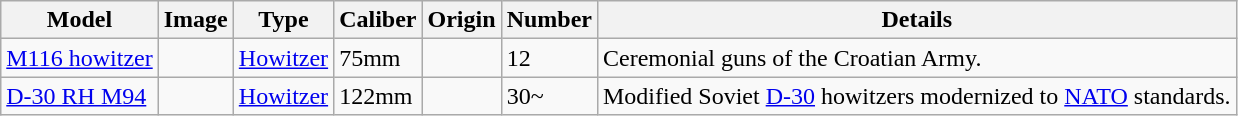<table class="wikitable">
<tr>
<th>Model</th>
<th>Image</th>
<th>Type</th>
<th>Caliber</th>
<th>Origin</th>
<th>Number</th>
<th>Details</th>
</tr>
<tr>
<td><a href='#'>M116 howitzer</a></td>
<td></td>
<td><a href='#'>Howitzer</a></td>
<td>75mm</td>
<td></td>
<td>12</td>
<td>Ceremonial guns of the Croatian Army.</td>
</tr>
<tr>
<td><a href='#'>D-30 RH M94</a></td>
<td></td>
<td><a href='#'>Howitzer</a></td>
<td>122mm</td>
<td></td>
<td>30~</td>
<td>Modified Soviet <a href='#'>D-30</a> howitzers modernized to <a href='#'>NATO</a> standards.</td>
</tr>
</table>
